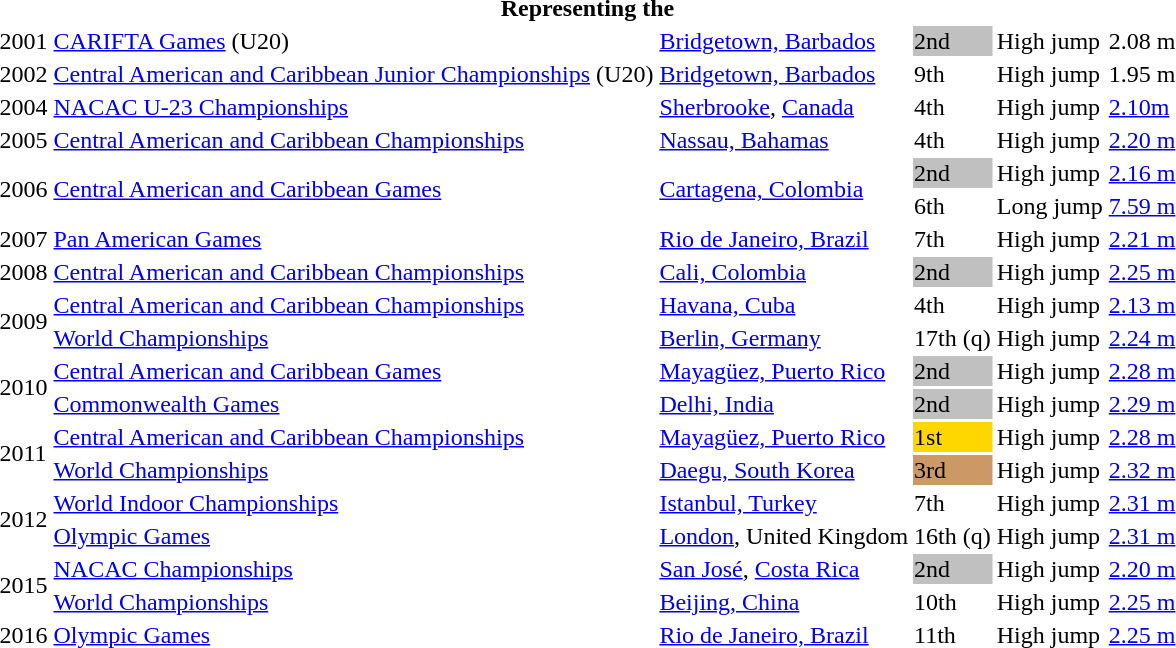<table>
<tr>
<th colspan="6">Representing the </th>
</tr>
<tr>
<td>2001</td>
<td><a href='#'>CARIFTA Games</a> (U20)</td>
<td><a href='#'>Bridgetown, Barbados</a></td>
<td bgcolor="silver">2nd</td>
<td>High jump</td>
<td>2.08 m</td>
</tr>
<tr>
<td>2002</td>
<td><a href='#'>Central American and Caribbean Junior Championships</a> (U20)</td>
<td><a href='#'>Bridgetown, Barbados</a></td>
<td>9th</td>
<td>High jump</td>
<td>1.95 m</td>
</tr>
<tr>
<td>2004</td>
<td><a href='#'>NACAC U-23 Championships</a></td>
<td><a href='#'>Sherbrooke</a>, <a href='#'>Canada</a></td>
<td>4th</td>
<td>High jump</td>
<td><a href='#'>2.10m</a></td>
</tr>
<tr>
<td>2005</td>
<td><a href='#'>Central American and Caribbean Championships</a></td>
<td><a href='#'>Nassau, Bahamas</a></td>
<td>4th</td>
<td>High jump</td>
<td><a href='#'>2.20 m</a></td>
</tr>
<tr>
<td rowspan=2>2006</td>
<td rowspan=2><a href='#'>Central American and Caribbean Games</a></td>
<td rowspan=2><a href='#'>Cartagena, Colombia</a></td>
<td bgcolor="silver">2nd</td>
<td>High jump</td>
<td><a href='#'>2.16 m</a></td>
</tr>
<tr>
<td>6th</td>
<td>Long jump</td>
<td><a href='#'>7.59 m</a></td>
</tr>
<tr>
<td>2007</td>
<td><a href='#'>Pan American Games</a></td>
<td><a href='#'>Rio de Janeiro, Brazil</a></td>
<td>7th</td>
<td>High jump</td>
<td><a href='#'>2.21 m</a></td>
</tr>
<tr>
<td>2008</td>
<td><a href='#'>Central American and Caribbean Championships</a></td>
<td><a href='#'>Cali, Colombia</a></td>
<td bgcolor="silver">2nd</td>
<td>High jump</td>
<td><a href='#'>2.25 m</a></td>
</tr>
<tr>
<td rowspan=2>2009</td>
<td><a href='#'>Central American and Caribbean Championships</a></td>
<td><a href='#'>Havana, Cuba</a></td>
<td>4th</td>
<td>High jump</td>
<td><a href='#'>2.13 m</a></td>
</tr>
<tr>
<td><a href='#'>World Championships</a></td>
<td><a href='#'>Berlin, Germany</a></td>
<td>17th (q)</td>
<td>High jump</td>
<td><a href='#'>2.24 m</a></td>
</tr>
<tr>
<td rowspan=2>2010</td>
<td><a href='#'>Central American and Caribbean Games</a></td>
<td><a href='#'>Mayagüez, Puerto Rico</a></td>
<td bgcolor="silver">2nd</td>
<td>High jump</td>
<td><a href='#'>2.28 m</a></td>
</tr>
<tr>
<td><a href='#'>Commonwealth Games</a></td>
<td><a href='#'>Delhi, India</a></td>
<td bgcolor="silver">2nd</td>
<td>High jump</td>
<td><a href='#'>2.29 m</a></td>
</tr>
<tr>
<td rowspan=2>2011</td>
<td><a href='#'>Central American and Caribbean Championships</a></td>
<td><a href='#'>Mayagüez, Puerto Rico</a></td>
<td bgcolor="gold">1st</td>
<td>High jump</td>
<td><a href='#'>2.28 m</a></td>
</tr>
<tr>
<td><a href='#'>World Championships</a></td>
<td><a href='#'>Daegu, South Korea</a></td>
<td bgcolor="cc9966">3rd</td>
<td>High jump</td>
<td><a href='#'>2.32 m</a></td>
</tr>
<tr>
<td rowspan=2>2012</td>
<td><a href='#'>World Indoor Championships</a></td>
<td><a href='#'>Istanbul, Turkey</a></td>
<td>7th</td>
<td>High jump</td>
<td><a href='#'>2.31 m</a></td>
</tr>
<tr>
<td><a href='#'>Olympic Games</a></td>
<td><a href='#'>London</a>, United Kingdom</td>
<td>16th (q)</td>
<td>High jump</td>
<td><a href='#'>2.31 m</a></td>
</tr>
<tr>
<td rowspan=2>2015</td>
<td><a href='#'>NACAC Championships</a></td>
<td><a href='#'>San José</a>, <a href='#'>Costa Rica</a></td>
<td bgcolor=silver>2nd</td>
<td>High jump</td>
<td><a href='#'>2.20 m</a></td>
</tr>
<tr>
<td><a href='#'>World Championships</a></td>
<td><a href='#'>Beijing, China</a></td>
<td>10th</td>
<td>High jump</td>
<td><a href='#'>2.25 m</a></td>
</tr>
<tr>
<td>2016</td>
<td><a href='#'>Olympic Games</a></td>
<td><a href='#'>Rio de Janeiro, Brazil</a></td>
<td>11th</td>
<td>High jump</td>
<td><a href='#'>2.25 m</a></td>
</tr>
</table>
